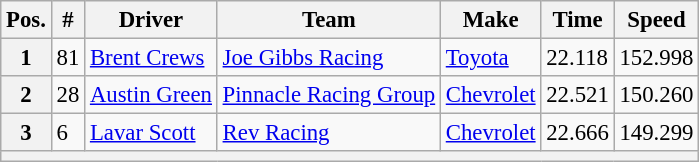<table class="wikitable" style="font-size:95%">
<tr>
<th>Pos.</th>
<th>#</th>
<th>Driver</th>
<th>Team</th>
<th>Make</th>
<th>Time</th>
<th>Speed</th>
</tr>
<tr>
<th>1</th>
<td>81</td>
<td><a href='#'>Brent Crews</a></td>
<td><a href='#'>Joe Gibbs Racing</a></td>
<td><a href='#'>Toyota</a></td>
<td>22.118</td>
<td>152.998</td>
</tr>
<tr>
<th>2</th>
<td>28</td>
<td><a href='#'>Austin Green</a></td>
<td><a href='#'>Pinnacle Racing Group</a></td>
<td><a href='#'>Chevrolet</a></td>
<td>22.521</td>
<td>150.260</td>
</tr>
<tr>
<th>3</th>
<td>6</td>
<td><a href='#'>Lavar Scott</a></td>
<td><a href='#'>Rev Racing</a></td>
<td><a href='#'>Chevrolet</a></td>
<td>22.666</td>
<td>149.299</td>
</tr>
<tr>
<th colspan="7"></th>
</tr>
</table>
